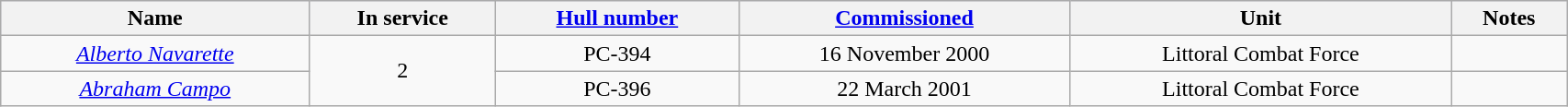<table class="wikitable"  style="width:90%; text-align:center;">
<tr style="background:lavender;">
<th>Name</th>
<th><strong>In service</strong></th>
<th><a href='#'>Hull number</a></th>
<th><a href='#'>Commissioned</a></th>
<th>Unit</th>
<th>Notes</th>
</tr>
<tr>
<td valign="top"><a href='#'><em>Alberto Navarette</em></a></td>
<td rowspan="2">2</td>
<td>PC-394</td>
<td>16 November 2000</td>
<td>Littoral Combat Force</td>
<td></td>
</tr>
<tr>
<td valign="top"><em><a href='#'>Abraham Campo</a></em></td>
<td>PC-396</td>
<td>22 March 2001</td>
<td>Littoral Combat Force</td>
<td></td>
</tr>
</table>
